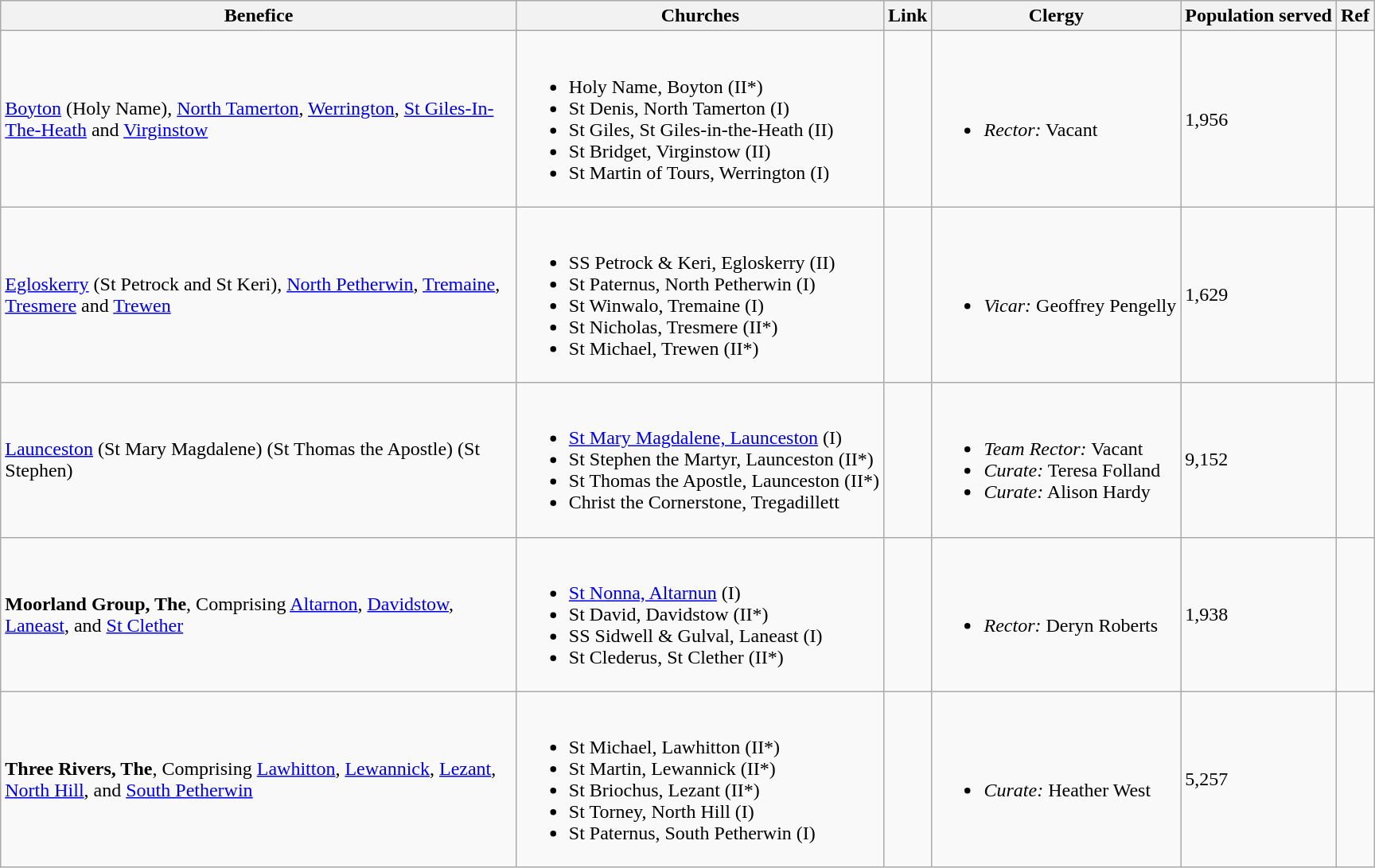<table class="wikitable">
<tr Churches>
<th width="425">Benefice</th>
<th>Churches</th>
<th>Link</th>
<th>Clergy</th>
<th>Population served</th>
<th>Ref</th>
</tr>
<tr>
<td><a href='#'>Boyton</a> (Holy Name), <a href='#'>North Tamerton</a>, <a href='#'>Werrington</a>, <a href='#'>St Giles-In-The-Heath</a> and <a href='#'>Virginstow</a></td>
<td><br><ul><li>Holy Name, Boyton (II*)</li><li>St Denis, North Tamerton (I)</li><li>St Giles, St Giles-in-the-Heath (II)</li><li>St Bridget, Virginstow (II)</li><li>St Martin of Tours, Werrington (I)</li></ul></td>
<td></td>
<td><br><ul><li><em>Rector:</em> Vacant</li></ul></td>
<td>1,956</td>
<td></td>
</tr>
<tr>
<td><a href='#'>Egloskerry</a> (St Petrock and St Keri), <a href='#'>North Petherwin</a>, <a href='#'>Tremaine</a>, <a href='#'>Tresmere</a> and <a href='#'>Trewen</a></td>
<td><br><ul><li>SS Petrock & Keri, Egloskerry (II)</li><li>St Paternus, North Petherwin (I)</li><li>St Winwalo, Tremaine (I)</li><li>St Nicholas, Tresmere (II*)</li><li>St Michael, Trewen (II*)</li></ul></td>
<td></td>
<td><br><ul><li><em>Vicar:</em> Geoffrey Pengelly</li></ul></td>
<td>1,629</td>
<td></td>
</tr>
<tr>
<td><a href='#'>Launceston</a> (St Mary Magdalene) (St Thomas the Apostle) (St Stephen)</td>
<td><br><ul><li><a href='#'>St Mary Magdalene, Launceston</a> (I)</li><li>St Stephen the Martyr, Launceston (II*)</li><li>St Thomas the Apostle, Launceston (II*)</li><li>Christ the Cornerstone, Tregadillett</li></ul></td>
<td></td>
<td><br><ul><li><em>Team Rector:</em> Vacant</li><li><em>Curate:</em> Teresa Folland</li><li><em>Curate:</em> Alison Hardy</li></ul></td>
<td>9,152</td>
<td></td>
</tr>
<tr>
<td><strong>Moorland Group, The</strong>, Comprising <a href='#'>Altarnon</a>, <a href='#'>Davidstow</a>, <a href='#'>Laneast</a>, and <a href='#'>St Clether</a></td>
<td><br><ul><li><a href='#'>St Nonna, Altarnun</a> (I)</li><li>St David, Davidstow (II*)</li><li>SS Sidwell & Gulval, Laneast (I)</li><li>St Clederus, St Clether (II*)</li></ul></td>
<td></td>
<td><br><ul><li><em>Rector:</em> Deryn Roberts</li></ul></td>
<td>1,938</td>
<td></td>
</tr>
<tr>
<td><strong>Three Rivers, The</strong>, Comprising <a href='#'>Lawhitton</a>, <a href='#'>Lewannick</a>, <a href='#'>Lezant</a>, <a href='#'>North Hill</a>, and <a href='#'>South Petherwin</a></td>
<td><br><ul><li>St Michael, Lawhitton (II*)</li><li>St Martin, Lewannick (II*)</li><li>St Briochus, Lezant (II*)</li><li>St Torney, North Hill (I)</li><li>St Paternus, South Petherwin (I)</li></ul></td>
<td></td>
<td><br><ul><li><em>Curate:</em> Heather West</li></ul></td>
<td>5,257</td>
<td></td>
</tr>
</table>
